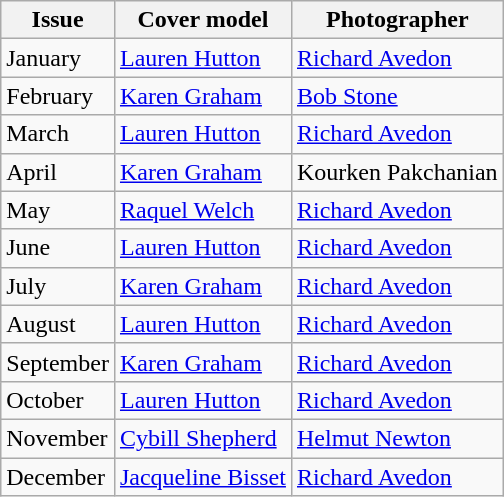<table class="sortable wikitable">
<tr>
<th>Issue</th>
<th>Cover model</th>
<th>Photographer</th>
</tr>
<tr>
<td>January</td>
<td><a href='#'>Lauren Hutton</a></td>
<td><a href='#'>Richard Avedon</a></td>
</tr>
<tr>
<td>February</td>
<td><a href='#'>Karen Graham</a></td>
<td><a href='#'>Bob Stone</a></td>
</tr>
<tr>
<td>March</td>
<td><a href='#'>Lauren Hutton</a></td>
<td><a href='#'>Richard Avedon</a></td>
</tr>
<tr>
<td>April</td>
<td><a href='#'>Karen Graham</a></td>
<td>Kourken Pakchanian</td>
</tr>
<tr>
<td>May</td>
<td><a href='#'>Raquel Welch</a></td>
<td><a href='#'>Richard Avedon</a></td>
</tr>
<tr>
<td>June</td>
<td><a href='#'>Lauren Hutton</a></td>
<td><a href='#'>Richard Avedon</a></td>
</tr>
<tr>
<td>July</td>
<td><a href='#'>Karen Graham</a></td>
<td><a href='#'>Richard Avedon</a></td>
</tr>
<tr>
<td>August</td>
<td><a href='#'>Lauren Hutton</a></td>
<td><a href='#'>Richard Avedon</a></td>
</tr>
<tr>
<td>September</td>
<td><a href='#'>Karen Graham</a></td>
<td><a href='#'>Richard Avedon</a></td>
</tr>
<tr>
<td>October</td>
<td><a href='#'>Lauren Hutton</a></td>
<td><a href='#'>Richard Avedon</a></td>
</tr>
<tr>
<td>November</td>
<td><a href='#'>Cybill Shepherd</a></td>
<td><a href='#'>Helmut Newton</a></td>
</tr>
<tr>
<td>December</td>
<td><a href='#'>Jacqueline Bisset</a></td>
<td><a href='#'>Richard Avedon</a></td>
</tr>
</table>
